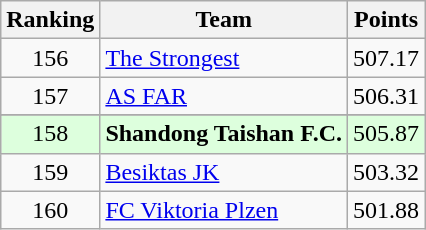<table class="wikitable" style="text-align: center;">
<tr>
<th>Ranking</th>
<th>Team</th>
<th>Points</th>
</tr>
<tr>
<td>156</td>
<td align=left> <a href='#'>The Strongest</a></td>
<td>507.17</td>
</tr>
<tr>
<td>157</td>
<td align=left> <a href='#'>AS FAR</a></td>
<td>506.31</td>
</tr>
<tr>
</tr>
<tr bgcolor="#ddffdd">
<td>158</td>
<td align=left> <strong>Shandong Taishan F.C.</strong></td>
<td>505.87</td>
</tr>
<tr>
<td>159</td>
<td align=left> <a href='#'>Besiktas JK</a></td>
<td>503.32</td>
</tr>
<tr>
<td>160</td>
<td align=left> <a href='#'>FC Viktoria Plzen</a></td>
<td>501.88</td>
</tr>
</table>
